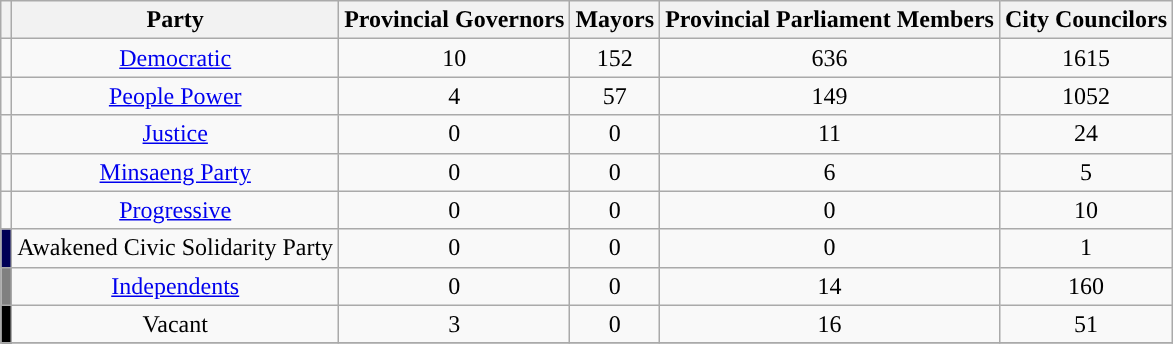<table class="wikitable" style="text-align:center;">
<tr>
<th></th>
<th>Party</th>
<th>Provincial Governors</th>
<th>Mayors</th>
<th>Provincial Parliament Members</th>
<th>City Councilors</th>
</tr>
<tr>
<td style="background:"></td>
<td><a href='#'>Democratic</a></td>
<td>10</td>
<td>152</td>
<td>636</td>
<td>1615</td>
</tr>
<tr>
<td style="background:"></td>
<td><a href='#'>People Power</a></td>
<td>4</td>
<td>57</td>
<td>149</td>
<td>1052</td>
</tr>
<tr>
<td style="background:"></td>
<td><a href='#'>Justice</a></td>
<td>0</td>
<td>0</td>
<td>11</td>
<td>24</td>
</tr>
<tr>
<td style="background:"></td>
<td><a href='#'>Minsaeng Party</a></td>
<td>0</td>
<td>0</td>
<td>6</td>
<td>5</td>
</tr>
<tr>
<td style="background-color: "></td>
<td><a href='#'>Progressive</a></td>
<td>0</td>
<td>0</td>
<td>0</td>
<td>10</td>
</tr>
<tr>
<td style="background-color: #000056"></td>
<td>Awakened Civic Solidarity Party</td>
<td>0</td>
<td>0</td>
<td>0</td>
<td>1</td>
</tr>
<tr>
<td style="background-color: grey"></td>
<td><a href='#'>Independents</a></td>
<td>0</td>
<td>0</td>
<td>14</td>
<td>160</td>
</tr>
<tr>
<td style="background-color: black"></td>
<td>Vacant</td>
<td>3</td>
<td>0</td>
<td>16</td>
<td>51</td>
</tr>
<tr>
</tr>
</table>
